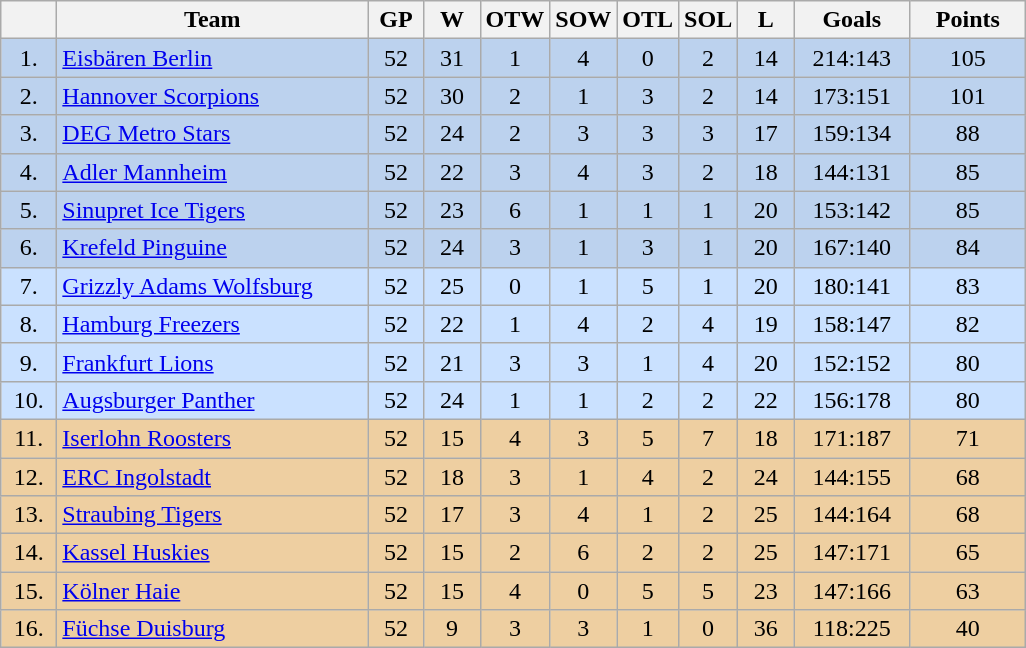<table class="wikitable">
<tr>
<th width="30"></th>
<th width="200">Team</th>
<th width="30">GP</th>
<th width="30">W</th>
<th width="30">OTW</th>
<th width="30">SOW</th>
<th width="30">OTL</th>
<th width="30">SOL</th>
<th width="30">L</th>
<th width="70">Goals</th>
<th width="70">Points</th>
</tr>
<tr bgcolor="#BCD2EE" align="center">
<td>1.</td>
<td align="left"><a href='#'>Eisbären Berlin</a></td>
<td>52</td>
<td>31</td>
<td>1</td>
<td>4</td>
<td>0</td>
<td>2</td>
<td>14</td>
<td>214:143</td>
<td>105</td>
</tr>
<tr bgcolor="#BCD2EE" align="center">
<td>2.</td>
<td align="left"><a href='#'>Hannover Scorpions</a></td>
<td>52</td>
<td>30</td>
<td>2</td>
<td>1</td>
<td>3</td>
<td>2</td>
<td>14</td>
<td>173:151</td>
<td>101</td>
</tr>
<tr bgcolor="#BCD2EE" align="center">
<td>3.</td>
<td align="left"><a href='#'>DEG Metro Stars</a></td>
<td>52</td>
<td>24</td>
<td>2</td>
<td>3</td>
<td>3</td>
<td>3</td>
<td>17</td>
<td>159:134</td>
<td>88</td>
</tr>
<tr bgcolor="#BCD2EE" align="center">
<td>4.</td>
<td align="left"><a href='#'>Adler Mannheim</a></td>
<td>52</td>
<td>22</td>
<td>3</td>
<td>4</td>
<td>3</td>
<td>2</td>
<td>18</td>
<td>144:131</td>
<td>85</td>
</tr>
<tr bgcolor="#BCD2EE" align="center">
<td>5.</td>
<td align="left"><a href='#'>Sinupret Ice Tigers</a></td>
<td>52</td>
<td>23</td>
<td>6</td>
<td>1</td>
<td>1</td>
<td>1</td>
<td>20</td>
<td>153:142</td>
<td>85</td>
</tr>
<tr bgcolor="#BCD2EE" align="center">
<td>6.</td>
<td align="left"><a href='#'>Krefeld Pinguine</a></td>
<td>52</td>
<td>24</td>
<td>3</td>
<td>1</td>
<td>3</td>
<td>1</td>
<td>20</td>
<td>167:140</td>
<td>84</td>
</tr>
<tr bgcolor="#CAE1FF" align="center">
<td>7.</td>
<td align="left"><a href='#'>Grizzly Adams Wolfsburg</a></td>
<td>52</td>
<td>25</td>
<td>0</td>
<td>1</td>
<td>5</td>
<td>1</td>
<td>20</td>
<td>180:141</td>
<td>83</td>
</tr>
<tr bgcolor="#CAE1FF" align="center">
<td>8.</td>
<td align="left"><a href='#'>Hamburg Freezers</a></td>
<td>52</td>
<td>22</td>
<td>1</td>
<td>4</td>
<td>2</td>
<td>4</td>
<td>19</td>
<td>158:147</td>
<td>82</td>
</tr>
<tr bgcolor="#CAE1FF" align="center">
<td>9.</td>
<td align="left"><a href='#'>Frankfurt Lions</a></td>
<td>52</td>
<td>21</td>
<td>3</td>
<td>3</td>
<td>1</td>
<td>4</td>
<td>20</td>
<td>152:152</td>
<td>80</td>
</tr>
<tr bgcolor="#CAE1FF" align="center">
<td>10.</td>
<td align="left"><a href='#'>Augsburger Panther</a></td>
<td>52</td>
<td>24</td>
<td>1</td>
<td>1</td>
<td>2</td>
<td>2</td>
<td>22</td>
<td>156:178</td>
<td>80</td>
</tr>
<tr bgcolor="#EECFA1" align="center">
<td>11.</td>
<td align="left"><a href='#'>Iserlohn Roosters</a></td>
<td>52</td>
<td>15</td>
<td>4</td>
<td>3</td>
<td>5</td>
<td>7</td>
<td>18</td>
<td>171:187</td>
<td>71</td>
</tr>
<tr bgcolor="#EECFA1" align="center">
<td>12.</td>
<td align="left"><a href='#'>ERC Ingolstadt</a></td>
<td>52</td>
<td>18</td>
<td>3</td>
<td>1</td>
<td>4</td>
<td>2</td>
<td>24</td>
<td>144:155</td>
<td>68</td>
</tr>
<tr bgcolor="#EECFA1" align="center">
<td>13.</td>
<td align="left"><a href='#'>Straubing Tigers</a></td>
<td>52</td>
<td>17</td>
<td>3</td>
<td>4</td>
<td>1</td>
<td>2</td>
<td>25</td>
<td>144:164</td>
<td>68</td>
</tr>
<tr bgcolor="#EECFA1" align="center">
<td>14.</td>
<td align="left"><a href='#'>Kassel Huskies</a></td>
<td>52</td>
<td>15</td>
<td>2</td>
<td>6</td>
<td>2</td>
<td>2</td>
<td>25</td>
<td>147:171</td>
<td>65</td>
</tr>
<tr bgcolor="#EECFA1" align="center">
<td>15.</td>
<td align="left"><a href='#'>Kölner Haie</a></td>
<td>52</td>
<td>15</td>
<td>4</td>
<td>0</td>
<td>5</td>
<td>5</td>
<td>23</td>
<td>147:166</td>
<td>63</td>
</tr>
<tr bgcolor="#EECFA1" align="center">
<td>16.</td>
<td align="left"><a href='#'>Füchse Duisburg</a></td>
<td>52</td>
<td>9</td>
<td>3</td>
<td>3</td>
<td>1</td>
<td>0</td>
<td>36</td>
<td>118:225</td>
<td>40</td>
</tr>
</table>
